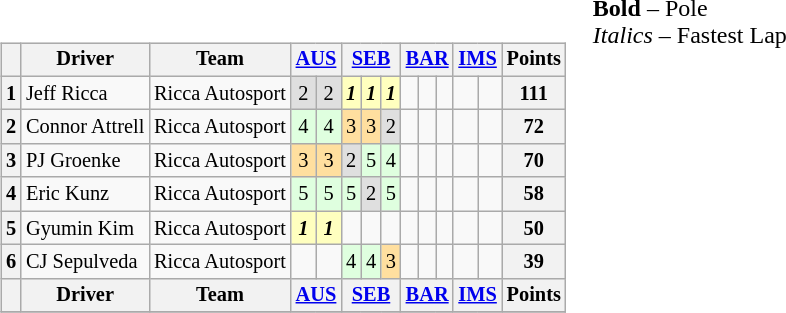<table>
<tr>
<td><br><table class="wikitable" style="font-size: 85%; text-align:center;">
<tr>
<th></th>
<th>Driver</th>
<th>Team</th>
<th colspan="2"><a href='#'>AUS</a><br></th>
<th colspan="3"><a href='#'>SEB</a><br></th>
<th colspan="3"><a href='#'>BAR</a><br></th>
<th colspan="2"><a href='#'>IMS</a><br></th>
<th>Points</th>
</tr>
<tr>
<th>1</th>
<td align="left"> Jeff Ricca</td>
<td align="left"> Ricca Autosport</td>
<td style="background:#DFDFDF;">2</td>
<td style="background:#DFDFDF;">2</td>
<td style="background:#FFFFBF;"><strong><em>1</em></strong></td>
<td style="background:#FFFFBF;"><strong><em>1</em></strong></td>
<td style="background:#FFFFBF;"><strong><em>1</em></strong></td>
<td></td>
<td></td>
<td></td>
<td></td>
<td></td>
<th>111</th>
</tr>
<tr>
<th>2</th>
<td align="left"> Connor Attrell</td>
<td align="left"> Ricca Autosport</td>
<td style="background:#DFFFDF;">4</td>
<td style="background:#DFFFDF;">4</td>
<td style="background:#FFDF9F;">3</td>
<td style="background:#FFDF9F;">3</td>
<td style="background:#DFDFDF;">2</td>
<td></td>
<td></td>
<td></td>
<td></td>
<td></td>
<th>72</th>
</tr>
<tr>
<th>3</th>
<td align="left"> PJ Groenke</td>
<td align="left"> Ricca Autosport</td>
<td style="background:#FFDF9F;">3</td>
<td style="background:#FFDF9F;">3</td>
<td style="background:#DFDFDF;">2</td>
<td style="background:#DFFFDF;">5</td>
<td style="background:#DFFFDF;">4</td>
<td></td>
<td></td>
<td></td>
<td></td>
<td></td>
<th>70</th>
</tr>
<tr>
<th>4</th>
<td align="left"> Eric Kunz</td>
<td align="left"> Ricca Autosport</td>
<td style="background:#DFFFDF;">5</td>
<td style="background:#DFFFDF;">5</td>
<td style="background:#DFFFDF;">5</td>
<td style="background:#DFDFDF;">2</td>
<td style="background:#DFFFDF;">5</td>
<td></td>
<td></td>
<td></td>
<td></td>
<td></td>
<th>58</th>
</tr>
<tr>
<th>5</th>
<td align="left"> Gyumin Kim</td>
<td align="left"> Ricca Autosport</td>
<td style="background:#FFFFBF;"><strong><em>1</em></strong></td>
<td style="background:#FFFFBF;"><strong><em>1</em></strong></td>
<td></td>
<td></td>
<td></td>
<td></td>
<td></td>
<td></td>
<td></td>
<td></td>
<th>50</th>
</tr>
<tr>
<th>6</th>
<td align="left"> CJ Sepulveda</td>
<td align="left"> Ricca Autosport</td>
<td></td>
<td></td>
<td style="background:#DFFFDF;">4</td>
<td style="background:#DFFFDF;">4</td>
<td style="background:#FFDF9F;">3</td>
<td></td>
<td></td>
<td></td>
<td></td>
<td></td>
<th>39</th>
</tr>
<tr>
<th></th>
<th>Driver</th>
<th>Team</th>
<th colspan="2"><a href='#'>AUS</a><br></th>
<th colspan="3"><a href='#'>SEB</a><br></th>
<th colspan="3"><a href='#'>BAR</a><br></th>
<th colspan="2"><a href='#'>IMS</a><br></th>
<th>Points</th>
</tr>
<tr>
</tr>
</table>
</td>
<td valign="top"><strong>Bold</strong> – Pole<br><em>Italics</em> – Fastest Lap</td>
</tr>
</table>
